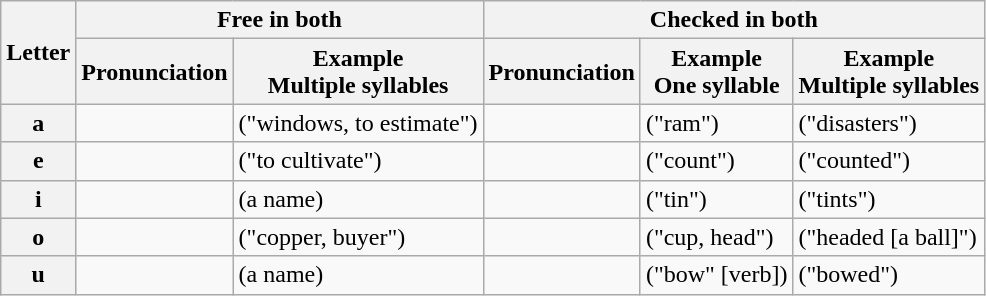<table class="wikitable">
<tr>
<th rowspan="2">Letter</th>
<th colspan="2">Free in both</th>
<th colspan="3">Checked in both</th>
</tr>
<tr>
<th>Pronunciation</th>
<th>Example<br>Multiple syllables</th>
<th>Pronunciation</th>
<th>Example<br>One syllable</th>
<th>Example<br>Multiple syllables</th>
</tr>
<tr>
<th>a</th>
<td style="text-align: center"></td>
<td>  ("windows, to estimate")</td>
<td style="text-align: center"></td>
<td>  ("ram")</td>
<td>  ("disasters")</td>
</tr>
<tr>
<th style="text-align: center">e</th>
<td style="text-align: center"></td>
<td>  ("to cultivate")</td>
<td style="text-align: center"></td>
<td>  ("count")</td>
<td>  ("counted")</td>
</tr>
<tr>
<th style="text-align: center">i</th>
<td style="text-align: center"></td>
<td>  (a name)</td>
<td style="text-align: center"></td>
<td>  ("tin")</td>
<td>  ("tints")</td>
</tr>
<tr>
<th style="text-align: center">o</th>
<td style="text-align: center"></td>
<td>  ("copper, buyer")</td>
<td style="text-align: center"></td>
<td>  ("cup, head")</td>
<td>  ("headed [a ball]")</td>
</tr>
<tr>
<th style="text-align: center">u</th>
<td style="text-align: center"></td>
<td>  (a name)</td>
<td style="text-align: center"></td>
<td>  ("bow" [verb])</td>
<td>  ("bowed")</td>
</tr>
</table>
